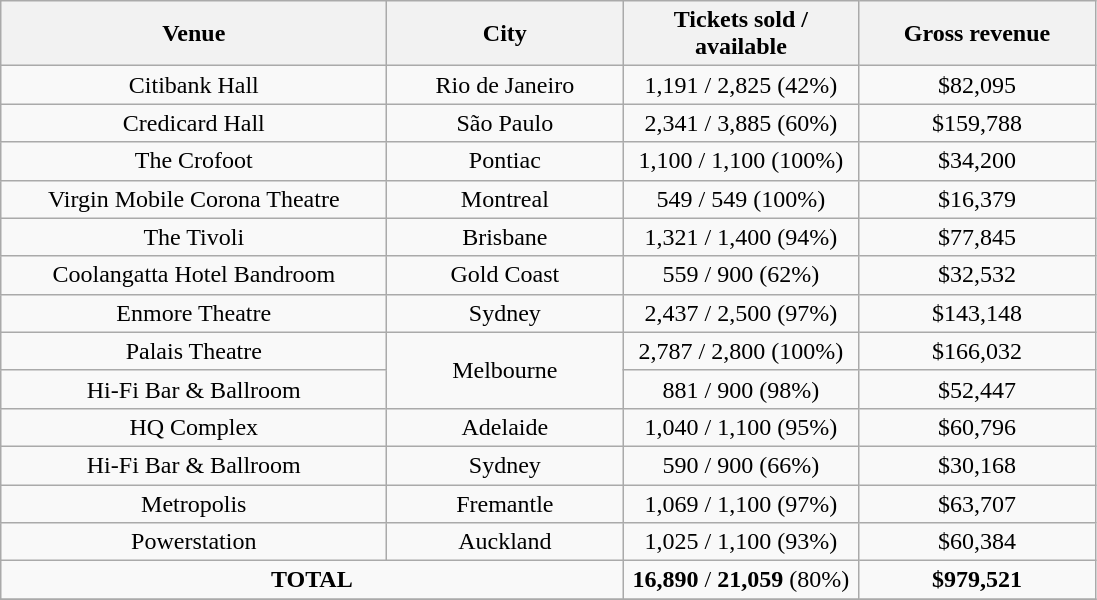<table class="wikitable" style="text-align:center;">
<tr>
<th style="width:250px;">Venue</th>
<th style="width:150px;">City</th>
<th style="width:150px;">Tickets sold / available</th>
<th style="width:150px;">Gross revenue</th>
</tr>
<tr>
<td>Citibank Hall</td>
<td>Rio de Janeiro</td>
<td>1,191 / 2,825 (42%)</td>
<td>$82,095</td>
</tr>
<tr>
<td>Credicard Hall</td>
<td>São Paulo</td>
<td>2,341 / 3,885 (60%)</td>
<td>$159,788</td>
</tr>
<tr>
<td>The Crofoot</td>
<td>Pontiac</td>
<td>1,100 / 1,100 (100%)</td>
<td>$34,200</td>
</tr>
<tr>
<td>Virgin Mobile Corona Theatre</td>
<td>Montreal</td>
<td>549 / 549 (100%)</td>
<td>$16,379</td>
</tr>
<tr>
<td>The Tivoli</td>
<td>Brisbane</td>
<td>1,321 / 1,400 (94%)</td>
<td>$77,845</td>
</tr>
<tr>
<td>Coolangatta Hotel Bandroom</td>
<td>Gold Coast</td>
<td>559 / 900 (62%)</td>
<td>$32,532</td>
</tr>
<tr>
<td>Enmore Theatre</td>
<td>Sydney</td>
<td>2,437 / 2,500 (97%)</td>
<td>$143,148</td>
</tr>
<tr>
<td>Palais Theatre</td>
<td rowspan="2">Melbourne</td>
<td>2,787 / 2,800 (100%)</td>
<td>$166,032</td>
</tr>
<tr>
<td>Hi-Fi Bar & Ballroom</td>
<td>881 / 900 (98%)</td>
<td>$52,447</td>
</tr>
<tr>
<td>HQ Complex</td>
<td>Adelaide</td>
<td>1,040 / 1,100 (95%)</td>
<td>$60,796</td>
</tr>
<tr>
<td>Hi-Fi Bar & Ballroom</td>
<td>Sydney</td>
<td>590 / 900 (66%)</td>
<td>$30,168</td>
</tr>
<tr>
<td>Metropolis</td>
<td>Fremantle</td>
<td>1,069 / 1,100 (97%)</td>
<td>$63,707</td>
</tr>
<tr>
<td>Powerstation</td>
<td>Auckland</td>
<td>1,025 / 1,100 (93%)</td>
<td>$60,384</td>
</tr>
<tr>
<td colspan="2"><strong>TOTAL</strong></td>
<td><strong>16,890</strong> / <strong>21,059</strong> (80%)</td>
<td><strong>$979,521</strong></td>
</tr>
<tr>
</tr>
</table>
